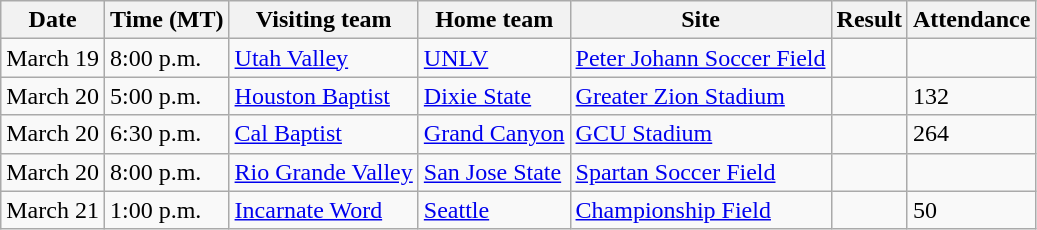<table class="wikitable">
<tr>
<th>Date</th>
<th>Time (MT)</th>
<th>Visiting team</th>
<th>Home team</th>
<th>Site</th>
<th>Result</th>
<th>Attendance</th>
</tr>
<tr>
<td>March 19</td>
<td>8:00 p.m.</td>
<td><a href='#'>Utah Valley</a></td>
<td><a href='#'>UNLV</a></td>
<td><a href='#'>Peter Johann Soccer Field</a></td>
<td></td>
<td></td>
</tr>
<tr>
<td>March 20</td>
<td>5:00 p.m.</td>
<td><a href='#'>Houston Baptist</a></td>
<td><a href='#'>Dixie State</a></td>
<td><a href='#'>Greater Zion Stadium</a></td>
<td></td>
<td>132</td>
</tr>
<tr>
<td>March 20</td>
<td>6:30 p.m.</td>
<td><a href='#'>Cal Baptist</a></td>
<td><a href='#'>Grand Canyon</a></td>
<td><a href='#'>GCU Stadium</a></td>
<td></td>
<td>264</td>
</tr>
<tr>
<td>March 20</td>
<td>8:00 p.m.</td>
<td><a href='#'>Rio Grande Valley</a></td>
<td><a href='#'>San Jose State</a></td>
<td><a href='#'>Spartan Soccer Field</a></td>
<td></td>
<td></td>
</tr>
<tr>
<td>March 21</td>
<td>1:00 p.m.</td>
<td><a href='#'>Incarnate Word</a></td>
<td><a href='#'>Seattle</a></td>
<td><a href='#'>Championship Field</a></td>
<td></td>
<td>50</td>
</tr>
</table>
